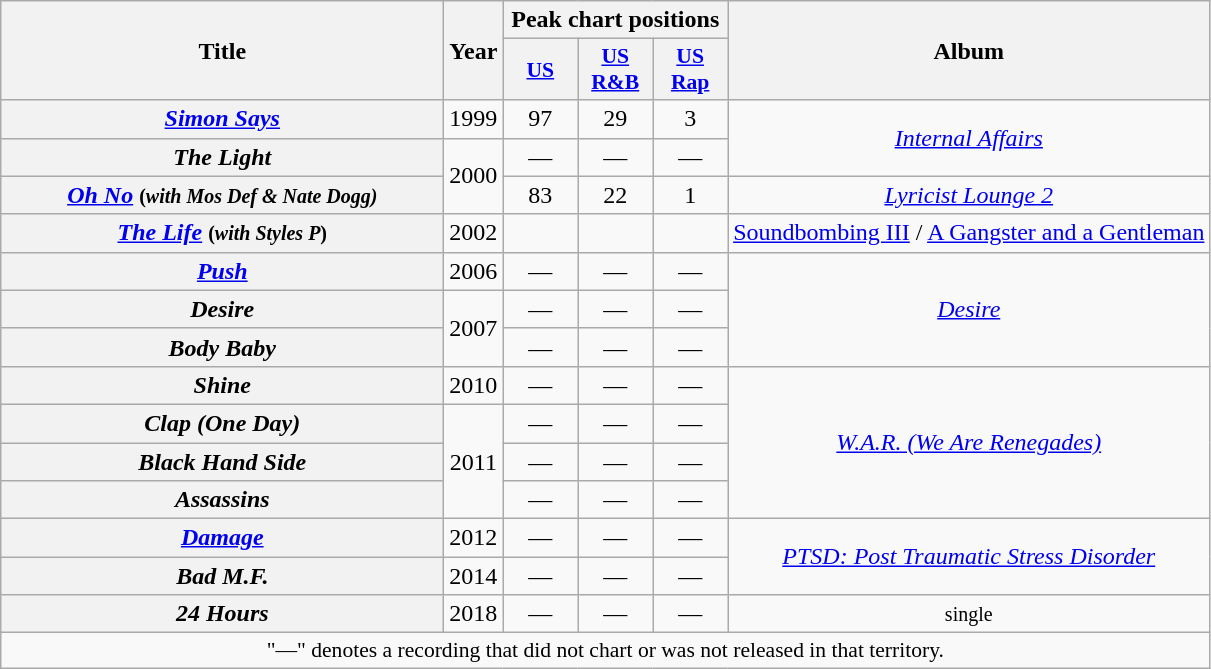<table class="wikitable plainrowheaders" style="text-align:center;">
<tr>
<th scope="col" rowspan="2" style="width:18em;">Title</th>
<th scope="col" rowspan="2">Year</th>
<th scope="col" colspan="3">Peak chart positions</th>
<th scope="col" rowspan="2">Album</th>
</tr>
<tr>
<th scope="col" style="width:3em;font-size:90%;"><a href='#'>US</a><br></th>
<th scope="col" style="width:3em;font-size:90%;"><a href='#'>US R&B</a><br></th>
<th scope="col" style="width:3em;font-size:90%;"><a href='#'>US Rap</a><br></th>
</tr>
<tr>
<th scope="row"><em><a href='#'>Simon Says</a></em></th>
<td>1999</td>
<td>97</td>
<td>29</td>
<td>3</td>
<td rowspan="2"><em><a href='#'>Internal Affairs</a></em></td>
</tr>
<tr>
<th scope="row"><em>The Light</em></th>
<td rowspan="2">2000</td>
<td>—</td>
<td>—</td>
<td>—</td>
</tr>
<tr>
<th scope="row"><em><a href='#'>Oh No</a></em> <small>(<em>with Mos Def & Nate Dogg)</em></small></th>
<td>83</td>
<td>22</td>
<td>1</td>
<td><em><a href='#'>Lyricist Lounge 2</a></em></td>
</tr>
<tr>
<th scope="row"><em><a href='#'>The Life</a></em> <small>(<em>with Styles P</em>)</small></th>
<td>2002</td>
<td></td>
<td></td>
<td></td>
<td><a href='#'>Soundbombing III</a> / <a href='#'>A Gangster and a Gentleman</a></td>
</tr>
<tr>
<th scope="row"><em><a href='#'>Push</a></em></th>
<td>2006</td>
<td>—</td>
<td>—</td>
<td>—</td>
<td rowspan="3"><em><a href='#'>Desire</a></em></td>
</tr>
<tr>
<th scope="row"><em>Desire</em></th>
<td rowspan="2">2007</td>
<td>—</td>
<td>—</td>
<td>—</td>
</tr>
<tr>
<th scope="row"><em>Body Baby</em></th>
<td>—</td>
<td>—</td>
<td>—</td>
</tr>
<tr>
<th scope="row"><em>Shine</em></th>
<td>2010</td>
<td>—</td>
<td>—</td>
<td>—</td>
<td rowspan="4"><em><a href='#'>W.A.R. (We Are Renegades)</a></em></td>
</tr>
<tr>
<th scope="row"><em>Clap (One Day)</em></th>
<td rowspan="3">2011</td>
<td>—</td>
<td>—</td>
<td>—</td>
</tr>
<tr>
<th scope="row"><em>Black Hand Side</em></th>
<td>—</td>
<td>—</td>
<td>—</td>
</tr>
<tr>
<th scope="row"><em>Assassins</em></th>
<td>—</td>
<td>—</td>
<td>—</td>
</tr>
<tr>
<th scope="row"><em><a href='#'>Damage</a></em></th>
<td>2012</td>
<td>—</td>
<td>—</td>
<td>—</td>
<td rowspan="2"><em><a href='#'>PTSD: Post Traumatic Stress Disorder</a></em></td>
</tr>
<tr>
<th scope="row"><em>Bad M.F.</em></th>
<td>2014</td>
<td>—</td>
<td>—</td>
<td>—</td>
</tr>
<tr>
<th scope="row"><em>24 Hours</em></th>
<td>2018</td>
<td>—</td>
<td>—</td>
<td>—</td>
<td><small>single</small></td>
</tr>
<tr>
<td colspan="13" style="font-size:90%">"—" denotes a recording that did not chart or was not released in that territory.</td>
</tr>
</table>
